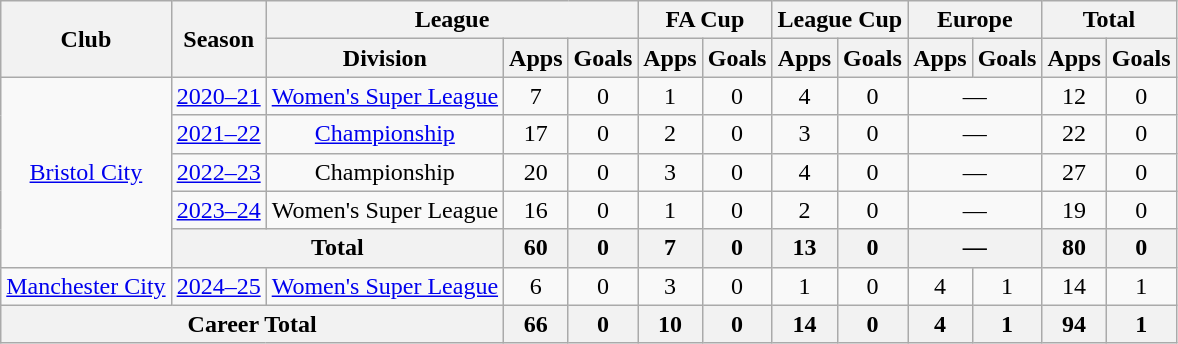<table class="wikitable" style="text-align:center">
<tr>
<th rowspan="2">Club</th>
<th rowspan="2">Season</th>
<th colspan="3">League</th>
<th colspan="2">FA Cup</th>
<th colspan="2">League Cup</th>
<th colspan="2">Europe</th>
<th colspan="2">Total</th>
</tr>
<tr>
<th>Division</th>
<th>Apps</th>
<th>Goals</th>
<th>Apps</th>
<th>Goals</th>
<th>Apps</th>
<th>Goals</th>
<th>Apps</th>
<th>Goals</th>
<th>Apps</th>
<th>Goals</th>
</tr>
<tr>
<td rowspan="5"><a href='#'>Bristol City</a></td>
<td><a href='#'>2020–21</a></td>
<td><a href='#'>Women's Super League</a></td>
<td>7</td>
<td>0</td>
<td>1</td>
<td>0</td>
<td>4</td>
<td>0</td>
<td colspan="2">—</td>
<td>12</td>
<td>0</td>
</tr>
<tr>
<td><a href='#'>2021–22</a></td>
<td><a href='#'>Championship</a></td>
<td>17</td>
<td>0</td>
<td>2</td>
<td>0</td>
<td>3</td>
<td>0</td>
<td colspan="2">—</td>
<td>22</td>
<td>0</td>
</tr>
<tr>
<td><a href='#'>2022–23</a></td>
<td>Championship</td>
<td>20</td>
<td>0</td>
<td>3</td>
<td>0</td>
<td>4</td>
<td>0</td>
<td colspan="2">—</td>
<td>27</td>
<td>0</td>
</tr>
<tr>
<td><a href='#'>2023–24</a></td>
<td>Women's Super League</td>
<td>16</td>
<td>0</td>
<td>1</td>
<td>0</td>
<td>2</td>
<td>0</td>
<td colspan="2">—</td>
<td>19</td>
<td>0</td>
</tr>
<tr>
<th colspan="2">Total</th>
<th>60</th>
<th>0</th>
<th>7</th>
<th>0</th>
<th>13</th>
<th>0</th>
<th colspan="2">—</th>
<th>80</th>
<th>0</th>
</tr>
<tr>
<td><a href='#'>Manchester City</a></td>
<td><a href='#'>2024–25</a></td>
<td><a href='#'>Women's Super League</a></td>
<td>6</td>
<td>0</td>
<td>3</td>
<td>0</td>
<td>1</td>
<td>0</td>
<td>4</td>
<td>1</td>
<td>14</td>
<td>1</td>
</tr>
<tr>
<th colspan="3">Career Total</th>
<th>66</th>
<th>0</th>
<th>10</th>
<th>0</th>
<th>14</th>
<th>0</th>
<th>4</th>
<th>1</th>
<th>94</th>
<th>1</th>
</tr>
</table>
